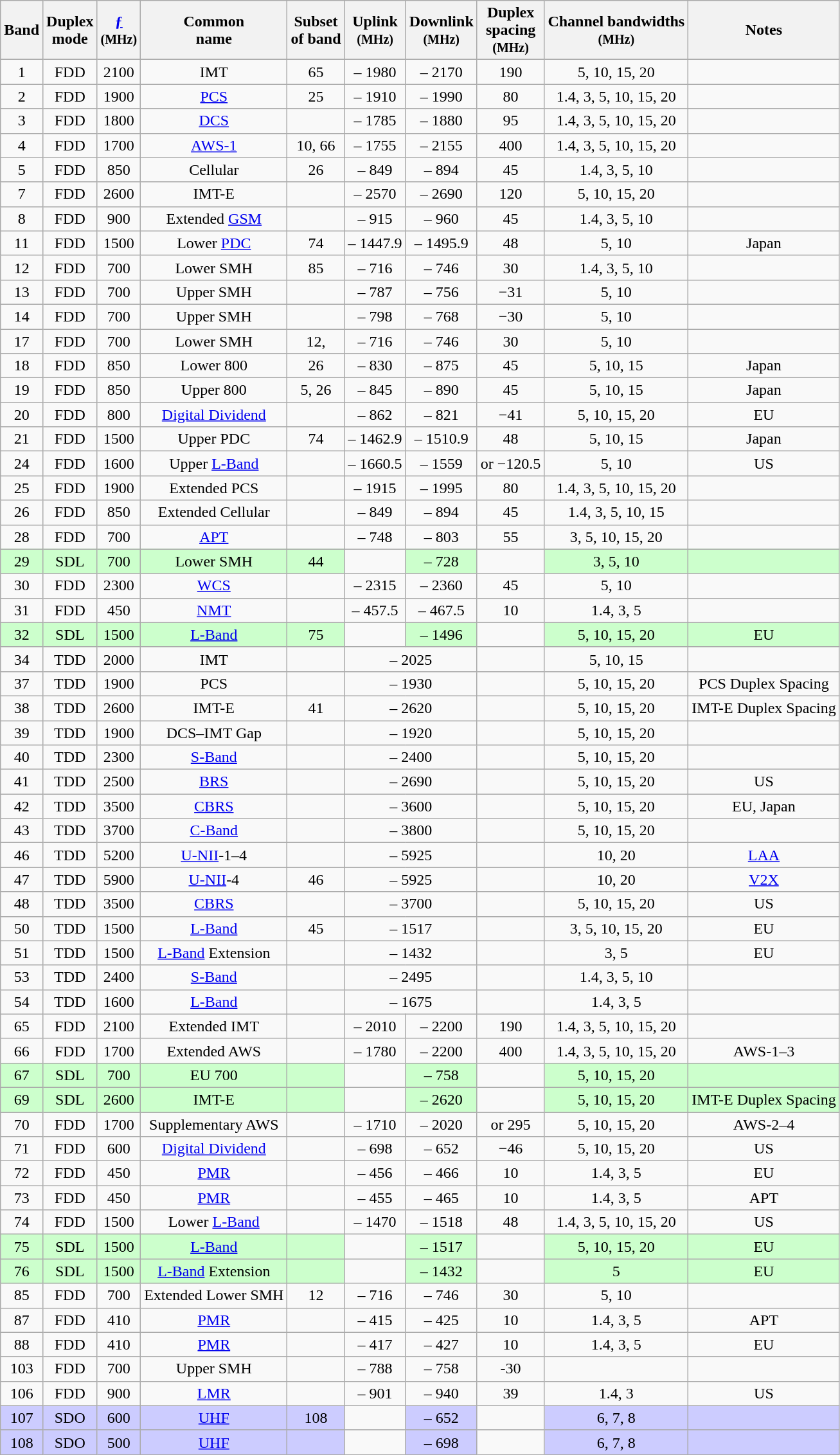<table style="text-align: center;" class="sortable wikitable sticky-header sort-under">
<tr>
<th data-sort-type="number">Band</th>
<th>Duplex<br>mode</th>
<th data-sort-type="number"><a href='#'>ƒ</a><br><small>(MHz)</small></th>
<th>Common<br>name</th>
<th class="unsortable">Subset<br>of band</th>
<th data-sort-type="number">Uplink<br><small>(MHz)</small></th>
<th data-sort-type="number">Downlink<br><small>(MHz)</small></th>
<th data-sort-type="number">Duplex<br>spacing<br><small>(MHz)</small></th>
<th class="unsortable">Channel bandwidths<br><small>(MHz)</small></th>
<th class="unsortable">Notes</th>
</tr>
<tr id="LTE_Band_I">
<td>1</td>
<td>FDD</td>
<td>2100</td>
<td>IMT</td>
<td>65</td>
<td> – 1980</td>
<td> – 2170</td>
<td>190</td>
<td>5, 10, 15, 20</td>
<td></td>
</tr>
<tr id="LTE_Band_II">
<td>2</td>
<td>FDD</td>
<td>1900</td>
<td><a href='#'>PCS</a></td>
<td>25</td>
<td> – 1910</td>
<td> – 1990</td>
<td>80</td>
<td>1.4, 3, 5, 10, 15, 20</td>
<td></td>
</tr>
<tr id="LTE_Band_III">
<td>3</td>
<td>FDD</td>
<td>1800</td>
<td><a href='#'>DCS</a></td>
<td></td>
<td> – 1785</td>
<td> – 1880</td>
<td>95</td>
<td>1.4, 3, 5, 10, 15, 20</td>
<td></td>
</tr>
<tr id="LTE_Band_IV">
<td>4</td>
<td>FDD</td>
<td>1700</td>
<td><a href='#'>AWS‑1</a></td>
<td>10, 66</td>
<td> – 1755</td>
<td> – 2155</td>
<td>400</td>
<td>1.4, 3, 5, 10, 15, 20</td>
<td></td>
</tr>
<tr id="LTE_Band_V">
<td>5</td>
<td>FDD</td>
<td>850</td>
<td>Cellular</td>
<td>26</td>
<td> – 849</td>
<td> – 894</td>
<td>45</td>
<td>1.4, 3, 5, 10</td>
<td></td>
</tr>
<tr id="LTE_Band_VII">
<td>7</td>
<td>FDD</td>
<td>2600</td>
<td>IMT-E</td>
<td></td>
<td> – 2570</td>
<td> – 2690</td>
<td>120</td>
<td>5, 10, 15, 20</td>
<td></td>
</tr>
<tr id="LTE_Band_VIII">
<td>8</td>
<td>FDD</td>
<td>900</td>
<td>Extended <a href='#'>GSM</a></td>
<td></td>
<td> – 915</td>
<td> – 960</td>
<td>45</td>
<td>1.4, 3, 5, 10</td>
<td></td>
</tr>
<tr id="LTE_Band_XI">
<td>11</td>
<td>FDD</td>
<td>1500</td>
<td>Lower <a href='#'>PDC</a></td>
<td>74</td>
<td> – 1447.9</td>
<td> – 1495.9</td>
<td>48</td>
<td>5, 10</td>
<td>Japan</td>
</tr>
<tr id="LTE_Band_XII">
<td>12</td>
<td>FDD</td>
<td>700</td>
<td>Lower SMH</td>
<td>85</td>
<td> – 716</td>
<td> – 746</td>
<td>30</td>
<td>1.4, 3, 5, 10</td>
<td></td>
</tr>
<tr id="LTE_Band_XIII">
<td>13</td>
<td>FDD</td>
<td>700</td>
<td>Upper SMH</td>
<td></td>
<td> – 787</td>
<td> – 756</td>
<td>−31</td>
<td>5, 10</td>
<td></td>
</tr>
<tr>
<td>14</td>
<td>FDD</td>
<td>700</td>
<td>Upper SMH</td>
<td></td>
<td> – 798</td>
<td> – 768</td>
<td>−30</td>
<td>5, 10</td>
<td></td>
</tr>
<tr>
<td>17</td>
<td>FDD</td>
<td>700</td>
<td>Lower SMH</td>
<td>12, </td>
<td> – 716</td>
<td> – 746</td>
<td>30</td>
<td>5, 10</td>
<td></td>
</tr>
<tr>
<td>18</td>
<td>FDD</td>
<td>850</td>
<td>Lower 800</td>
<td>26</td>
<td> – 830</td>
<td> – 875</td>
<td>45</td>
<td>5, 10, 15</td>
<td>Japan</td>
</tr>
<tr>
<td>19</td>
<td>FDD</td>
<td>850</td>
<td>Upper 800</td>
<td>5, 26</td>
<td> – 845</td>
<td> – 890</td>
<td>45</td>
<td>5, 10, 15</td>
<td>Japan</td>
</tr>
<tr id="LTE_Band_XX">
<td>20</td>
<td>FDD</td>
<td>800</td>
<td><a href='#'>Digital Dividend</a></td>
<td></td>
<td> – 862</td>
<td> – 821</td>
<td>−41</td>
<td>5, 10, 15, 20</td>
<td>EU</td>
</tr>
<tr>
<td>21</td>
<td>FDD</td>
<td>1500</td>
<td>Upper PDC</td>
<td>74</td>
<td> – 1462.9</td>
<td> – 1510.9</td>
<td>48</td>
<td>5, 10, 15</td>
<td>Japan</td>
</tr>
<tr>
<td>24</td>
<td>FDD</td>
<td>1600</td>
<td>Upper <a href='#'>L‑Band</a></td>
<td></td>
<td> – 1660.5</td>
<td> – 1559</td>
<td> or −120.5</td>
<td>5, 10</td>
<td>US</td>
</tr>
<tr>
<td>25</td>
<td>FDD</td>
<td>1900</td>
<td>Extended PCS</td>
<td></td>
<td> – 1915</td>
<td> – 1995</td>
<td>80</td>
<td>1.4, 3, 5, 10, 15, 20</td>
<td></td>
</tr>
<tr>
<td>26</td>
<td>FDD</td>
<td>850</td>
<td>Extended Cellular</td>
<td></td>
<td> – 849</td>
<td> – 894</td>
<td>45</td>
<td>1.4, 3, 5, 10, 15</td>
<td></td>
</tr>
<tr>
<td>28</td>
<td>FDD</td>
<td>700</td>
<td><a href='#'>APT</a></td>
<td></td>
<td> – 748</td>
<td> – 803</td>
<td>55</td>
<td>3, 5, 10, 15, 20</td>
<td></td>
</tr>
<tr>
<td style="background:#CCFFCC;">29</td>
<td style="background:#CCFFCC;">SDL</td>
<td style="background:#CCFFCC;">700</td>
<td style="background:#CCFFCC;">Lower SMH</td>
<td style="background:#CCFFCC;">44</td>
<td></td>
<td style="background:#CCFFCC;"> – 728</td>
<td></td>
<td style="background:#CCFFCC;">3, 5, 10</td>
<td style="background:#CCFFCC;"></td>
</tr>
<tr>
<td>30</td>
<td>FDD</td>
<td>2300</td>
<td><a href='#'>WCS</a></td>
<td></td>
<td> – 2315</td>
<td> – 2360</td>
<td>45</td>
<td>5, 10</td>
<td></td>
</tr>
<tr id="LTE_Band_XXXI">
<td>31</td>
<td>FDD</td>
<td>450</td>
<td><a href='#'>NMT</a></td>
<td></td>
<td> – 457.5</td>
<td> – 467.5</td>
<td>10</td>
<td>1.4, 3, 5</td>
<td></td>
</tr>
<tr>
<td style="background:#CCFFCC;">32</td>
<td style="background:#CCFFCC;">SDL</td>
<td style="background:#CCFFCC;">1500</td>
<td style="background:#CCFFCC;"><a href='#'>L‑Band</a></td>
<td style="background:#CCFFCC;">75</td>
<td></td>
<td style="background:#CCFFCC;"> – 1496</td>
<td></td>
<td style="background:#CCFFCC;">5, 10, 15, 20</td>
<td style="background:#CCFFCC;">EU</td>
</tr>
<tr>
<td>34</td>
<td>TDD</td>
<td>2000</td>
<td>IMT</td>
<td></td>
<td colspan="2"> – 2025</td>
<td></td>
<td>5, 10, 15</td>
<td></td>
</tr>
<tr>
<td>37</td>
<td>TDD</td>
<td>1900</td>
<td>PCS</td>
<td></td>
<td colspan="2"> – 1930</td>
<td></td>
<td>5, 10, 15, 20</td>
<td>PCS Duplex Spacing</td>
</tr>
<tr>
<td>38</td>
<td>TDD</td>
<td>2600</td>
<td>IMT-E</td>
<td>41</td>
<td colspan="2"> – 2620</td>
<td></td>
<td>5, 10, 15, 20</td>
<td>IMT-E Duplex Spacing</td>
</tr>
<tr>
<td>39</td>
<td>TDD</td>
<td>1900</td>
<td>DCS–IMT Gap</td>
<td></td>
<td colspan="2"> – 1920</td>
<td></td>
<td>5, 10, 15, 20</td>
<td></td>
</tr>
<tr>
<td>40</td>
<td>TDD</td>
<td>2300</td>
<td><a href='#'>S-Band</a></td>
<td></td>
<td colspan="2"> – 2400</td>
<td></td>
<td>5, 10, 15, 20</td>
<td></td>
</tr>
<tr>
<td>41</td>
<td>TDD</td>
<td>2500</td>
<td><a href='#'>BRS</a></td>
<td></td>
<td colspan="2"> – 2690</td>
<td></td>
<td>5, 10, 15, 20</td>
<td>US</td>
</tr>
<tr>
<td>42</td>
<td>TDD</td>
<td>3500</td>
<td><a href='#'>CBRS</a></td>
<td></td>
<td colspan="2"> – 3600</td>
<td></td>
<td>5, 10, 15, 20</td>
<td>EU, Japan</td>
</tr>
<tr>
<td>43</td>
<td>TDD</td>
<td>3700</td>
<td><a href='#'>C-Band</a></td>
<td></td>
<td colspan="2"> – 3800</td>
<td></td>
<td>5, 10, 15, 20</td>
<td></td>
</tr>
<tr>
<td>46</td>
<td>TDD</td>
<td>5200</td>
<td><a href='#'>U-NII</a>-1–4</td>
<td></td>
<td colspan="2"> – 5925</td>
<td></td>
<td>10, 20</td>
<td><a href='#'>LAA</a></td>
</tr>
<tr>
<td>47</td>
<td>TDD</td>
<td>5900</td>
<td><a href='#'>U-NII</a>-4</td>
<td>46</td>
<td colspan="2"> – 5925</td>
<td></td>
<td>10, 20</td>
<td><a href='#'>V2X</a></td>
</tr>
<tr>
<td>48</td>
<td>TDD</td>
<td>3500</td>
<td><a href='#'>CBRS</a></td>
<td></td>
<td colspan="2"> – 3700</td>
<td></td>
<td>5, 10, 15, 20</td>
<td>US</td>
</tr>
<tr>
<td>50</td>
<td>TDD</td>
<td>1500</td>
<td><a href='#'>L‑Band</a></td>
<td>45</td>
<td colspan="2"> – 1517</td>
<td></td>
<td>3, 5, 10, 15, 20</td>
<td>EU</td>
</tr>
<tr>
<td>51</td>
<td>TDD</td>
<td>1500</td>
<td><a href='#'>L‑Band</a> Extension</td>
<td></td>
<td colspan="2"> – 1432</td>
<td></td>
<td>3, 5</td>
<td>EU</td>
</tr>
<tr>
<td>53</td>
<td>TDD</td>
<td>2400</td>
<td><a href='#'>S-Band</a></td>
<td></td>
<td colspan="2"> – 2495</td>
<td></td>
<td>1.4, 3, 5, 10</td>
<td></td>
</tr>
<tr>
<td>54</td>
<td>TDD</td>
<td>1600</td>
<td><a href='#'>L-Band</a></td>
<td></td>
<td colspan="2"> – 1675</td>
<td></td>
<td>1.4, 3, 5</td>
<td></td>
</tr>
<tr>
<td>65</td>
<td>FDD</td>
<td>2100</td>
<td>Extended IMT</td>
<td></td>
<td> – 2010</td>
<td> – 2200</td>
<td>190</td>
<td>1.4, 3, 5, 10, 15, 20</td>
<td></td>
</tr>
<tr>
<td>66</td>
<td>FDD</td>
<td>1700</td>
<td>Extended AWS</td>
<td></td>
<td> – 1780</td>
<td> – 2200</td>
<td>400</td>
<td>1.4, 3, 5, 10, 15, 20</td>
<td>AWS‑1–3</td>
</tr>
<tr>
<td style="background:#CCFFCC;">67</td>
<td style="background:#CCFFCC;">SDL</td>
<td style="background:#CCFFCC;">700</td>
<td style="background:#CCFFCC;">EU 700</td>
<td style="background:#CCFFCC;"></td>
<td></td>
<td style="background:#CCFFCC;"> – 758</td>
<td></td>
<td style="background:#CCFFCC;">5, 10, 15, 20</td>
<td style="background:#CCFFCC;"></td>
</tr>
<tr>
<td style="background:#CCFFCC;">69</td>
<td style="background:#CCFFCC;">SDL</td>
<td style="background:#CCFFCC;">2600</td>
<td style="background:#CCFFCC;">IMT-E</td>
<td style="background:#CCFFCC;"></td>
<td></td>
<td style="background:#CCFFCC;"> – 2620</td>
<td></td>
<td style="background:#CCFFCC;">5, 10, 15, 20</td>
<td style="background:#CCFFCC;">IMT-E Duplex Spacing</td>
</tr>
<tr>
<td>70</td>
<td>FDD</td>
<td>1700</td>
<td>Supplementary AWS</td>
<td></td>
<td> – 1710</td>
<td> – 2020</td>
<td> or 295</td>
<td>5, 10, 15, 20</td>
<td>AWS‑2–4</td>
</tr>
<tr>
<td>71</td>
<td>FDD</td>
<td>600</td>
<td><a href='#'>Digital Dividend</a></td>
<td></td>
<td> – 698</td>
<td> – 652</td>
<td>−46</td>
<td>5, 10, 15, 20</td>
<td>US</td>
</tr>
<tr>
<td>72</td>
<td>FDD</td>
<td>450</td>
<td><a href='#'>PMR</a></td>
<td></td>
<td> – 456</td>
<td> – 466</td>
<td>10</td>
<td>1.4, 3, 5</td>
<td>EU</td>
</tr>
<tr>
<td>73</td>
<td>FDD</td>
<td>450</td>
<td><a href='#'>PMR</a></td>
<td></td>
<td> – 455</td>
<td> – 465</td>
<td>10</td>
<td>1.4, 3, 5</td>
<td>APT</td>
</tr>
<tr>
<td>74</td>
<td>FDD</td>
<td>1500</td>
<td>Lower <a href='#'>L‑Band</a></td>
<td></td>
<td> – 1470</td>
<td> – 1518</td>
<td>48</td>
<td>1.4, 3, 5, 10, 15, 20</td>
<td>US</td>
</tr>
<tr>
<td style="background:#CCFFCC;">75</td>
<td style="background:#CCFFCC;">SDL</td>
<td style="background:#CCFFCC;">1500</td>
<td style="background:#CCFFCC;"><a href='#'>L‑Band</a></td>
<td style="background:#CCFFCC;"></td>
<td></td>
<td style="background:#CCFFCC;"> – 1517</td>
<td></td>
<td style="background:#CCFFCC;">5, 10, 15, 20</td>
<td style="background:#CCFFCC;">EU</td>
</tr>
<tr>
<td style="background:#CCFFCC;">76</td>
<td style="background:#CCFFCC;">SDL</td>
<td style="background:#CCFFCC;">1500</td>
<td style="background:#CCFFCC;"><a href='#'>L‑Band</a> Extension</td>
<td style="background:#CCFFCC;"></td>
<td></td>
<td style="background:#CCFFCC;"> – 1432</td>
<td></td>
<td style="background:#CCFFCC;">5</td>
<td style="background:#CCFFCC;">EU</td>
</tr>
<tr>
<td>85</td>
<td>FDD</td>
<td>700</td>
<td>Extended Lower SMH</td>
<td>12</td>
<td> – 716</td>
<td> – 746</td>
<td>30</td>
<td>5, 10</td>
<td></td>
</tr>
<tr>
<td>87</td>
<td>FDD</td>
<td>410</td>
<td><a href='#'>PMR</a></td>
<td></td>
<td> – 415</td>
<td> – 425</td>
<td>10</td>
<td>1.4, 3, 5</td>
<td>APT</td>
</tr>
<tr>
<td>88</td>
<td>FDD</td>
<td>410</td>
<td><a href='#'>PMR</a></td>
<td></td>
<td> – 417</td>
<td> – 427</td>
<td>10</td>
<td>1.4, 3, 5</td>
<td>EU</td>
</tr>
<tr>
<td>103</td>
<td>FDD</td>
<td>700</td>
<td>Upper SMH</td>
<td></td>
<td> – 788</td>
<td> – 758</td>
<td>-30</td>
<td></td>
<td></td>
</tr>
<tr>
<td>106</td>
<td>FDD</td>
<td>900</td>
<td><a href='#'>LMR</a></td>
<td></td>
<td> – 901</td>
<td> – 940</td>
<td>39</td>
<td>1.4, 3</td>
<td>US</td>
</tr>
<tr>
<td style="background:#CCCCFF;">107</td>
<td style="background:#CCCCFF;">SDO</td>
<td style="background:#CCCCFF;">600</td>
<td style="background:#CCCCFF;"><a href='#'>UHF</a></td>
<td style="background:#CCCCFF;">108</td>
<td></td>
<td style="background:#CCCCFF;"> – 652</td>
<td></td>
<td style="background:#CCCCFF;">6, 7, 8</td>
<td style="background:#CCCCFF;"></td>
</tr>
<tr>
<td style="background:#CCCCFF;">108</td>
<td style="background:#CCCCFF;">SDO</td>
<td style="background:#CCCCFF;">500</td>
<td style="background:#CCCCFF;"><a href='#'>UHF</a></td>
<td style="background:#CCCCFF;"></td>
<td></td>
<td style="background:#CCCCFF;"> – 698</td>
<td></td>
<td style="background:#CCCCFF;">6, 7, 8</td>
<td style="background:#CCCCFF;"></td>
</tr>
</table>
